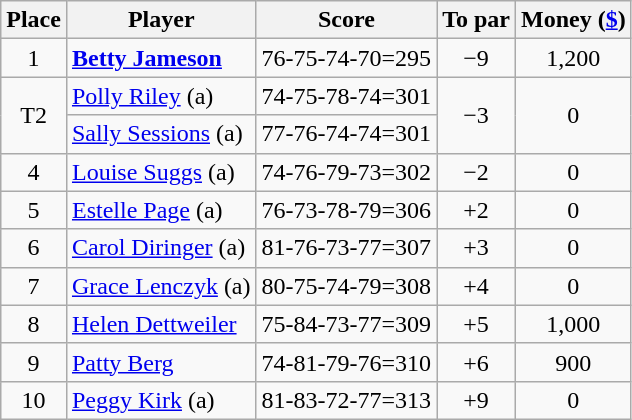<table class="wikitable">
<tr>
<th>Place</th>
<th>Player</th>
<th>Score</th>
<th>To par</th>
<th>Money (<a href='#'>$</a>)</th>
</tr>
<tr>
<td align=center>1</td>
<td> <strong><a href='#'>Betty Jameson</a></strong></td>
<td>76-75-74-70=295</td>
<td align=center>−9</td>
<td align=center>1,200</td>
</tr>
<tr>
<td align=center rowspan=2>T2</td>
<td> <a href='#'>Polly Riley</a> (a)</td>
<td>74-75-78-74=301</td>
<td align=center rowspan=2>−3</td>
<td align=center rowspan=2>0</td>
</tr>
<tr>
<td> <a href='#'>Sally Sessions</a> (a)</td>
<td>77-76-74-74=301</td>
</tr>
<tr>
<td align=center>4</td>
<td> <a href='#'>Louise Suggs</a> (a)</td>
<td>74-76-79-73=302</td>
<td align=center>−2</td>
<td align=center>0</td>
</tr>
<tr>
<td align=center>5</td>
<td> <a href='#'>Estelle Page</a> (a)</td>
<td>76-73-78-79=306</td>
<td align=center>+2</td>
<td align=center>0</td>
</tr>
<tr>
<td align=center>6</td>
<td> <a href='#'>Carol Diringer</a> (a)</td>
<td>81-76-73-77=307</td>
<td align=center>+3</td>
<td align=center>0</td>
</tr>
<tr>
<td align=center>7</td>
<td> <a href='#'>Grace Lenczyk</a> (a)</td>
<td>80-75-74-79=308</td>
<td align=center>+4</td>
<td align=center>0</td>
</tr>
<tr>
<td align=center>8</td>
<td> <a href='#'>Helen Dettweiler</a></td>
<td>75-84-73-77=309</td>
<td align=center>+5</td>
<td align=center>1,000</td>
</tr>
<tr>
<td align=center>9</td>
<td> <a href='#'>Patty Berg</a></td>
<td>74-81-79-76=310</td>
<td align=center>+6</td>
<td align=center>900</td>
</tr>
<tr>
<td align=center>10</td>
<td> <a href='#'>Peggy Kirk</a> (a)</td>
<td>81-83-72-77=313</td>
<td align=center>+9</td>
<td align=center>0</td>
</tr>
</table>
